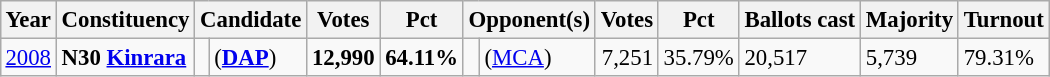<table class="wikitable" style="margin:0.5em ; font-size:95%">
<tr>
<th>Year</th>
<th>Constituency</th>
<th colspan=2>Candidate</th>
<th>Votes</th>
<th>Pct</th>
<th colspan=2>Opponent(s)</th>
<th>Votes</th>
<th>Pct</th>
<th>Ballots cast</th>
<th>Majority</th>
<th>Turnout</th>
</tr>
<tr>
<td><a href='#'>2008</a></td>
<td><strong>N30 <a href='#'>Kinrara</a> </strong></td>
<td></td>
<td> (<a href='#'><strong>DAP</strong></a>)</td>
<td align="right"><strong>12,990</strong></td>
<td><strong>64.11%</strong></td>
<td></td>
<td> (<a href='#'>MCA</a>)</td>
<td align="right">7,251</td>
<td>35.79%</td>
<td>20,517</td>
<td>5,739</td>
<td>79.31%</td>
</tr>
</table>
